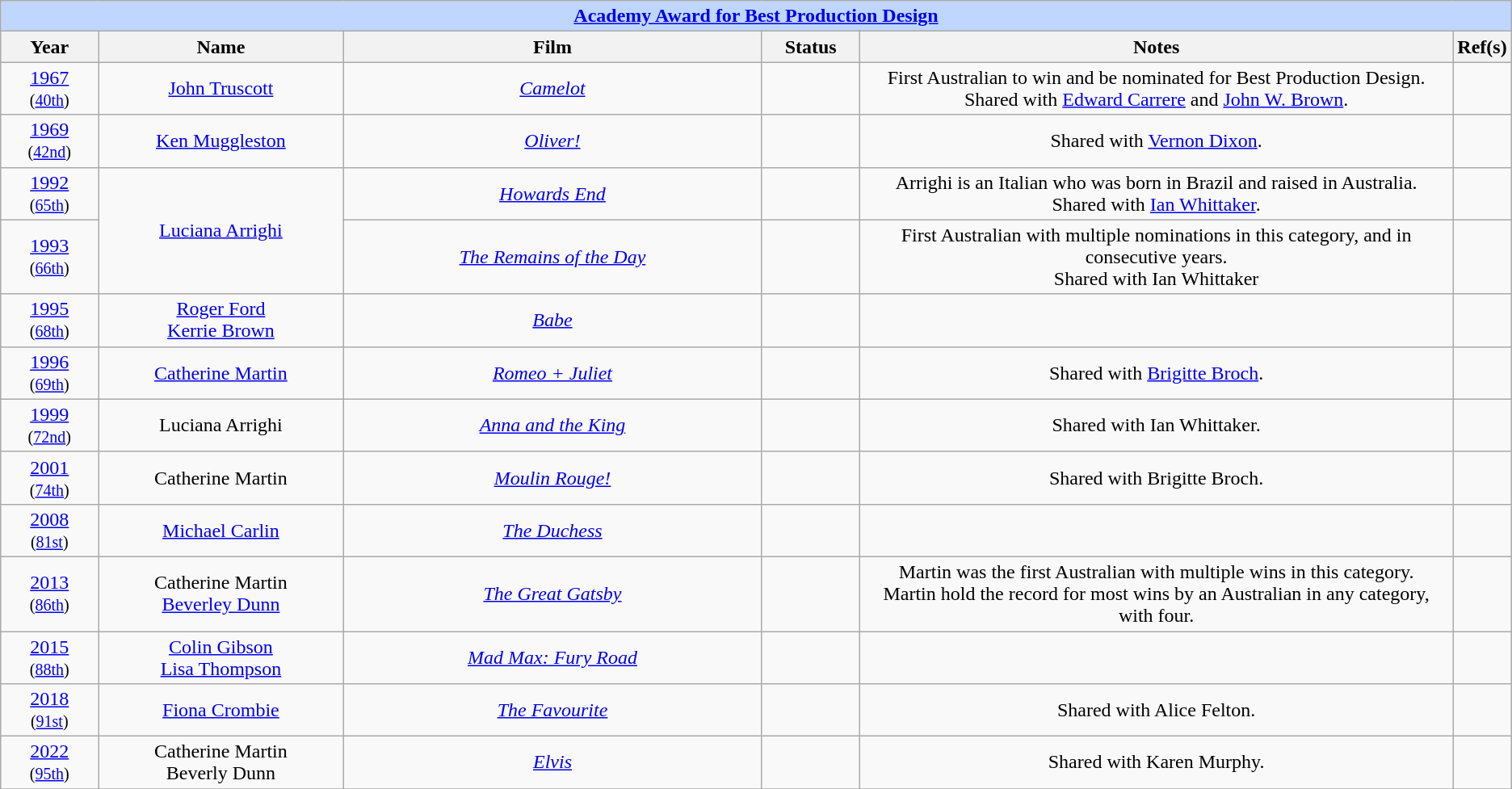<table class="wikitable" style="text-align: center">
<tr style="background:#bfd7ff;">
<td colspan="6" style="text-align:center;"><strong><a href='#'>Academy Award for Best Production Design</a></strong></td>
</tr>
<tr style="background:#ebf5ff;">
<th style="width:75px;">Year</th>
<th style="width:200px;">Name</th>
<th style="width:350px;">Film</th>
<th style="width:75px;">Status</th>
<th style="width:500px;">Notes</th>
<th width="3">Ref(s)</th>
</tr>
<tr>
<td style="text-align: center"><a href='#'>1967</a><br><small>(<a href='#'>40th</a>)</small></td>
<td><a href='#'>John Truscott</a></td>
<td><em><a href='#'>Camelot</a></em></td>
<td></td>
<td>First Australian to win and be nominated for Best Production Design.<br>Shared with <a href='#'>Edward Carrere</a> and <a href='#'>John W. Brown</a>.</td>
<td style="text-align: center"></td>
</tr>
<tr>
<td style="text-align: center"><a href='#'>1969</a><br><small>(<a href='#'>42nd</a>)</small></td>
<td><a href='#'>Ken Muggleston</a></td>
<td><em><a href='#'>Oliver!</a></em></td>
<td></td>
<td>Shared with <a href='#'>Vernon Dixon</a>.</td>
<td style="text-align: center"></td>
</tr>
<tr>
<td style="text-align: center"><a href='#'>1992</a><br><small>(<a href='#'>65th</a>)</small></td>
<td rowspan=2><a href='#'>Luciana Arrighi</a></td>
<td><em><a href='#'>Howards End</a></em></td>
<td></td>
<td>Arrighi is an Italian who was born in Brazil and raised in Australia.<br>Shared with <a href='#'>Ian Whittaker</a>.</td>
<td style="text-align: center"></td>
</tr>
<tr>
<td style="text-align: center"><a href='#'>1993</a><br><small>(<a href='#'>66th</a>)</small></td>
<td><em><a href='#'>The Remains of the Day</a></em></td>
<td></td>
<td>First Australian with multiple nominations in this category, and in consecutive years.<br>Shared with Ian Whittaker</td>
<td style="text-align: center"></td>
</tr>
<tr>
<td style="text-align: center"><a href='#'>1995</a><br><small>(<a href='#'>68th</a>)</small></td>
<td><a href='#'>Roger Ford</a><br><a href='#'>Kerrie Brown</a></td>
<td><em><a href='#'>Babe</a></em></td>
<td></td>
<td></td>
<td style="text-align: center"></td>
</tr>
<tr>
<td style="text-align: center"><a href='#'>1996</a><br><small>(<a href='#'>69th</a>)</small></td>
<td><a href='#'>Catherine Martin</a></td>
<td><em><a href='#'>Romeo + Juliet</a></em></td>
<td></td>
<td>Shared with <a href='#'>Brigitte Broch</a>.</td>
<td style="text-align: center"></td>
</tr>
<tr>
<td style="text-align: center"><a href='#'>1999</a><br><small>(<a href='#'>72nd</a>)</small></td>
<td>Luciana Arrighi</td>
<td><em><a href='#'>Anna and the King</a></em></td>
<td></td>
<td>Shared with Ian Whittaker.</td>
<td style="text-align: center"></td>
</tr>
<tr>
<td style="text-align: center"><a href='#'>2001</a><br><small>(<a href='#'>74th</a>)</small></td>
<td>Catherine Martin</td>
<td><em><a href='#'>Moulin Rouge!</a></em></td>
<td></td>
<td>Shared with Brigitte Broch.</td>
<td style="text-align: center"></td>
</tr>
<tr>
<td style="text-align: center"><a href='#'>2008</a><br><small>(<a href='#'>81st</a>)</small></td>
<td><a href='#'>Michael Carlin</a></td>
<td><em><a href='#'>The Duchess</a></em></td>
<td></td>
<td></td>
<td style="text-align: center"></td>
</tr>
<tr>
<td style="text-align: center"><a href='#'>2013</a><br><small>(<a href='#'>86th</a>)</small></td>
<td>Catherine Martin<br> <a href='#'>Beverley Dunn</a></td>
<td><em><a href='#'>The Great Gatsby</a></em></td>
<td></td>
<td>Martin was the first Australian with multiple wins in this category.<br>Martin hold the record for most wins by an Australian in any category, with four.</td>
<td style="text-align: center"></td>
</tr>
<tr>
<td style="text-align: center"><a href='#'>2015</a><br><small>(<a href='#'>88th</a>)</small></td>
<td><a href='#'>Colin Gibson</a><br><a href='#'>Lisa Thompson</a></td>
<td><em><a href='#'>Mad Max: Fury Road</a></em></td>
<td></td>
<td></td>
<td style="text-align: center"></td>
</tr>
<tr>
<td style="text-align: center"><a href='#'>2018</a><br><small>(<a href='#'>91st</a>)</small></td>
<td><a href='#'>Fiona Crombie</a></td>
<td><em><a href='#'>The Favourite</a></em></td>
<td></td>
<td>Shared with Alice Felton.</td>
<td></td>
</tr>
<tr>
<td style="text-align: center"><a href='#'>2022</a><br><small>(<a href='#'>95th</a>)</small></td>
<td>Catherine Martin<br> Beverly Dunn</td>
<td><em><a href='#'>Elvis</a></em></td>
<td></td>
<td>Shared with Karen Murphy.</td>
<td></td>
</tr>
<tr>
</tr>
</table>
